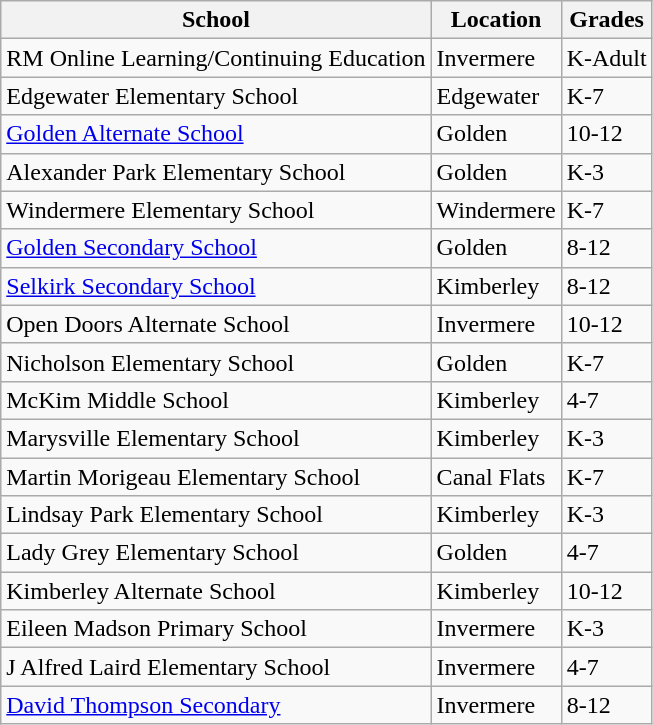<table class="wikitable">
<tr>
<th>School</th>
<th>Location</th>
<th>Grades</th>
</tr>
<tr>
<td>RM Online Learning/Continuing Education</td>
<td>Invermere</td>
<td>K-Adult</td>
</tr>
<tr>
<td>Edgewater Elementary School</td>
<td>Edgewater</td>
<td>K-7</td>
</tr>
<tr>
<td><a href='#'>Golden Alternate School</a></td>
<td>Golden</td>
<td>10-12</td>
</tr>
<tr>
<td>Alexander Park Elementary School</td>
<td>Golden</td>
<td>K-3</td>
</tr>
<tr>
<td>Windermere Elementary School</td>
<td>Windermere</td>
<td>K-7</td>
</tr>
<tr>
<td><a href='#'>Golden Secondary School</a></td>
<td>Golden</td>
<td>8-12</td>
</tr>
<tr>
<td><a href='#'>Selkirk Secondary School</a></td>
<td>Kimberley</td>
<td>8-12</td>
</tr>
<tr>
<td>Open Doors Alternate School</td>
<td>Invermere</td>
<td>10-12</td>
</tr>
<tr>
<td>Nicholson Elementary School</td>
<td>Golden</td>
<td>K-7</td>
</tr>
<tr>
<td>McKim Middle School</td>
<td>Kimberley</td>
<td>4-7</td>
</tr>
<tr>
<td>Marysville Elementary School</td>
<td>Kimberley</td>
<td>K-3</td>
</tr>
<tr>
<td>Martin Morigeau Elementary School</td>
<td>Canal Flats</td>
<td>K-7</td>
</tr>
<tr>
<td>Lindsay Park Elementary School</td>
<td>Kimberley</td>
<td>K-3</td>
</tr>
<tr>
<td>Lady Grey Elementary School</td>
<td>Golden</td>
<td>4-7</td>
</tr>
<tr>
<td>Kimberley Alternate School</td>
<td>Kimberley</td>
<td>10-12</td>
</tr>
<tr>
<td>Eileen Madson Primary School</td>
<td>Invermere</td>
<td>K-3</td>
</tr>
<tr>
<td>J Alfred Laird Elementary School</td>
<td>Invermere</td>
<td>4-7</td>
</tr>
<tr>
<td><a href='#'>David Thompson Secondary</a></td>
<td>Invermere</td>
<td>8-12</td>
</tr>
</table>
